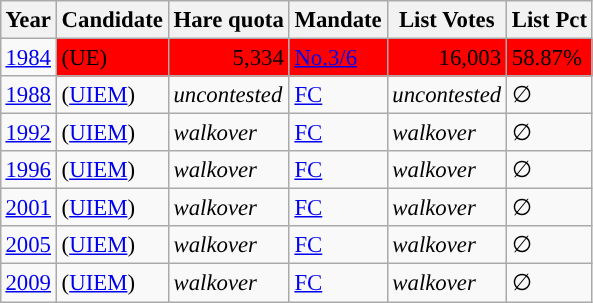<table class="wikitable" style="margin:0.5em ; font-size:95%">
<tr>
<th>Year</th>
<th>Candidate</th>
<th>Hare quota</th>
<th>Mandate</th>
<th>List Votes</th>
<th>List Pct</th>
</tr>
<tr>
<td><a href='#'>1984</a></td>
<td bgcolor="red"> (UE)</td>
<td bgcolor="red" align="right">5,334</td>
<td bgcolor="red"><a href='#'>No.3/6</a></td>
<td bgcolor="red" align="right">16,003</td>
<td bgcolor="red">58.87%</td>
</tr>
<tr>
<td><a href='#'>1988</a></td>
<td> (<a href='#'>UIEM</a>)</td>
<td><em>uncontested</em></td>
<td><a href='#'>FC</a></td>
<td><em>uncontested</em></td>
<td>∅</td>
</tr>
<tr>
<td><a href='#'>1992</a></td>
<td> (<a href='#'>UIEM</a>)</td>
<td><em>walkover</em></td>
<td><a href='#'>FC</a></td>
<td><em>walkover</em></td>
<td>∅</td>
</tr>
<tr>
<td><a href='#'>1996</a></td>
<td> (<a href='#'>UIEM</a>)</td>
<td><em>walkover</em></td>
<td><a href='#'>FC</a></td>
<td><em>walkover</em></td>
<td>∅</td>
</tr>
<tr>
<td><a href='#'>2001</a></td>
<td> (<a href='#'>UIEM</a>)</td>
<td><em>walkover</em></td>
<td><a href='#'>FC</a></td>
<td><em>walkover</em></td>
<td>∅</td>
</tr>
<tr>
<td><a href='#'>2005</a></td>
<td> (<a href='#'>UIEM</a>)</td>
<td><em>walkover</em></td>
<td><a href='#'>FC</a></td>
<td><em>walkover</em></td>
<td>∅</td>
</tr>
<tr>
<td><a href='#'>2009</a></td>
<td> (<a href='#'>UIEM</a>)</td>
<td><em>walkover</em></td>
<td><a href='#'>FC</a></td>
<td><em>walkover</em></td>
<td>∅</td>
</tr>
</table>
